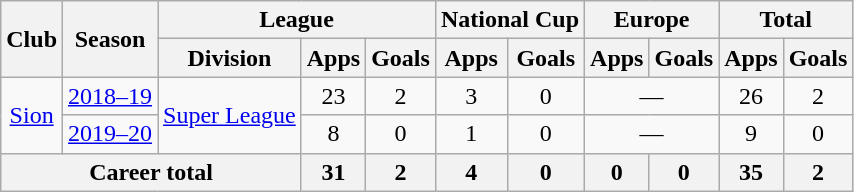<table class="wikitable" style="text-align:center">
<tr>
<th rowspan="2">Club</th>
<th rowspan="2">Season</th>
<th colspan="3">League</th>
<th colspan="2">National Cup</th>
<th colspan="2">Europe</th>
<th colspan="2">Total</th>
</tr>
<tr>
<th>Division</th>
<th>Apps</th>
<th>Goals</th>
<th>Apps</th>
<th>Goals</th>
<th>Apps</th>
<th>Goals</th>
<th>Apps</th>
<th>Goals</th>
</tr>
<tr>
<td rowspan="2"><a href='#'>Sion</a></td>
<td><a href='#'>2018–19</a></td>
<td rowspan="2"><a href='#'>Super League</a></td>
<td>23</td>
<td>2</td>
<td>3</td>
<td>0</td>
<td colspan="2">—</td>
<td>26</td>
<td>2</td>
</tr>
<tr>
<td><a href='#'>2019–20</a></td>
<td>8</td>
<td>0</td>
<td>1</td>
<td>0</td>
<td colspan="2">—</td>
<td>9</td>
<td>0</td>
</tr>
<tr>
<th colspan="3">Career total</th>
<th>31</th>
<th>2</th>
<th>4</th>
<th>0</th>
<th>0</th>
<th>0</th>
<th>35</th>
<th>2</th>
</tr>
</table>
